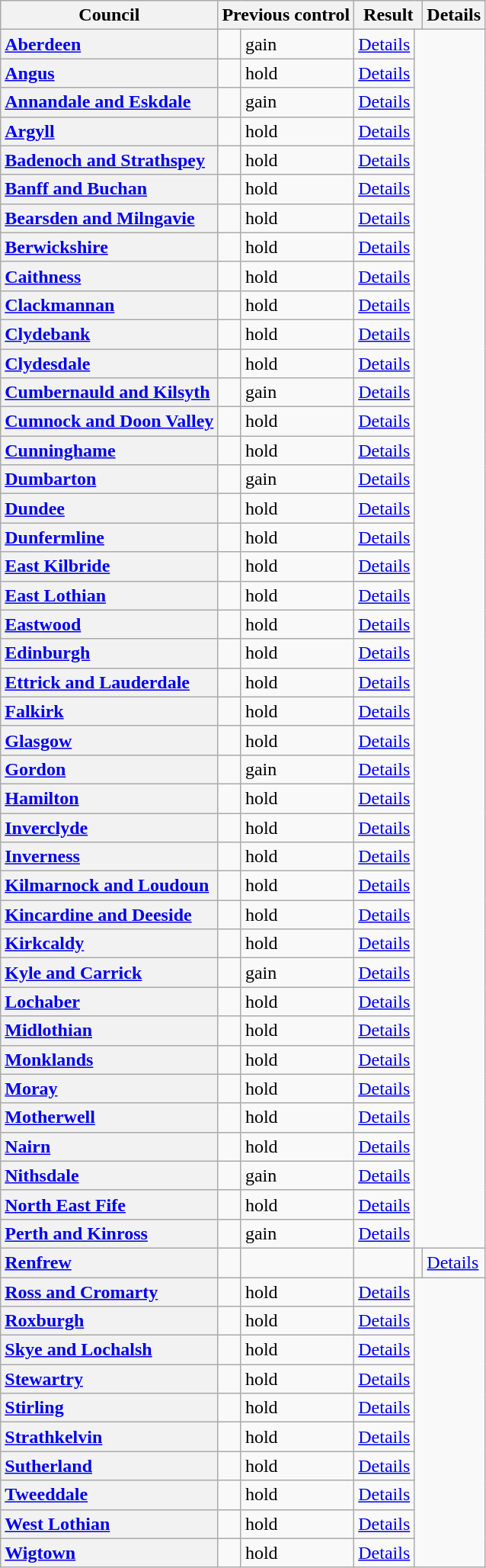<table class="wikitable sortable" border="1">
<tr>
<th scope="col">Council</th>
<th colspan=2>Previous control</th>
<th colspan=2>Result</th>
<th class="unsortable" scope="col">Details</th>
</tr>
<tr>
<th scope="row" style="text-align: left;"><a href='#'>Aberdeen</a></th>
<td></td>
<td> gain</td>
<td><a href='#'>Details</a></td>
</tr>
<tr>
<th scope="row" style="text-align: left;"><a href='#'>Angus</a></th>
<td></td>
<td> hold</td>
<td><a href='#'>Details</a></td>
</tr>
<tr>
<th scope="row" style="text-align: left;"><a href='#'>Annandale and Eskdale</a></th>
<td></td>
<td> gain</td>
<td><a href='#'>Details</a></td>
</tr>
<tr>
<th scope="row" style="text-align: left;"><a href='#'>Argyll</a></th>
<td></td>
<td> hold</td>
<td><a href='#'>Details</a></td>
</tr>
<tr>
<th scope="row" style="text-align: left;"><a href='#'>Badenoch and Strathspey</a></th>
<td></td>
<td> hold</td>
<td><a href='#'>Details</a></td>
</tr>
<tr>
<th scope="row" style="text-align: left;"><a href='#'>Banff and Buchan</a></th>
<td></td>
<td> hold</td>
<td><a href='#'>Details</a></td>
</tr>
<tr>
<th scope="row" style="text-align: left;"><a href='#'>Bearsden and Milngavie</a></th>
<td></td>
<td> hold</td>
<td><a href='#'>Details</a></td>
</tr>
<tr>
<th scope="row" style="text-align: left;"><a href='#'>Berwickshire</a></th>
<td></td>
<td> hold</td>
<td><a href='#'>Details</a></td>
</tr>
<tr>
<th scope="row" style="text-align: left;"><a href='#'>Caithness</a></th>
<td></td>
<td> hold</td>
<td><a href='#'>Details</a></td>
</tr>
<tr>
<th scope="row" style="text-align: left;"><a href='#'>Clackmannan</a></th>
<td></td>
<td> hold</td>
<td><a href='#'>Details</a></td>
</tr>
<tr>
<th scope="row" style="text-align: left;"><a href='#'>Clydebank</a></th>
<td></td>
<td> hold</td>
<td><a href='#'>Details</a></td>
</tr>
<tr>
<th scope="row" style="text-align: left;"><a href='#'>Clydesdale</a></th>
<td></td>
<td> hold</td>
<td><a href='#'>Details</a></td>
</tr>
<tr>
<th scope="row" style="text-align: left;"><a href='#'>Cumbernauld and Kilsyth</a></th>
<td></td>
<td> gain</td>
<td><a href='#'>Details</a></td>
</tr>
<tr>
<th scope="row" style="text-align: left;"><a href='#'>Cumnock and Doon Valley</a></th>
<td></td>
<td> hold</td>
<td><a href='#'>Details</a></td>
</tr>
<tr>
<th scope="row" style="text-align: left;"><a href='#'>Cunninghame</a></th>
<td></td>
<td> hold</td>
<td><a href='#'>Details</a></td>
</tr>
<tr>
<th scope="row" style="text-align: left;"><a href='#'>Dumbarton</a></th>
<td></td>
<td> gain</td>
<td><a href='#'>Details</a></td>
</tr>
<tr>
<th scope="row" style="text-align: left;"><a href='#'>Dundee</a></th>
<td></td>
<td> hold</td>
<td><a href='#'>Details</a></td>
</tr>
<tr>
<th scope="row" style="text-align: left;"><a href='#'>Dunfermline</a></th>
<td></td>
<td> hold</td>
<td><a href='#'>Details</a></td>
</tr>
<tr>
<th scope="row" style="text-align: left;"><a href='#'>East Kilbride</a></th>
<td></td>
<td> hold</td>
<td><a href='#'>Details</a></td>
</tr>
<tr>
<th scope="row" style="text-align: left;"><a href='#'>East Lothian</a></th>
<td></td>
<td> hold</td>
<td><a href='#'>Details</a></td>
</tr>
<tr>
<th scope="row" style="text-align: left;"><a href='#'>Eastwood</a></th>
<td></td>
<td> hold</td>
<td><a href='#'>Details</a></td>
</tr>
<tr>
<th scope="row" style="text-align: left;"><a href='#'>Edinburgh</a></th>
<td></td>
<td> hold</td>
<td><a href='#'>Details</a></td>
</tr>
<tr>
<th scope="row" style="text-align: left;"><a href='#'>Ettrick and Lauderdale</a></th>
<td></td>
<td> hold</td>
<td><a href='#'>Details</a></td>
</tr>
<tr>
<th scope="row" style="text-align: left;"><a href='#'>Falkirk</a></th>
<td></td>
<td> hold</td>
<td><a href='#'>Details</a></td>
</tr>
<tr>
<th scope="row" style="text-align: left;"><a href='#'>Glasgow</a></th>
<td></td>
<td> hold</td>
<td><a href='#'>Details</a></td>
</tr>
<tr>
<th scope="row" style="text-align: left;"><a href='#'>Gordon</a></th>
<td></td>
<td> gain</td>
<td><a href='#'>Details</a></td>
</tr>
<tr>
<th scope="row" style="text-align: left;"><a href='#'>Hamilton</a></th>
<td></td>
<td> hold</td>
<td><a href='#'>Details</a></td>
</tr>
<tr>
<th scope="row" style="text-align: left;"><a href='#'>Inverclyde</a></th>
<td></td>
<td> hold</td>
<td><a href='#'>Details</a></td>
</tr>
<tr>
<th scope="row" style="text-align: left;"><a href='#'>Inverness</a></th>
<td></td>
<td> hold</td>
<td><a href='#'>Details</a></td>
</tr>
<tr>
<th scope="row" style="text-align: left;"><a href='#'>Kilmarnock and Loudoun</a></th>
<td></td>
<td> hold</td>
<td><a href='#'>Details</a></td>
</tr>
<tr>
<th scope="row" style="text-align: left;"><a href='#'>Kincardine and Deeside</a></th>
<td></td>
<td> hold</td>
<td><a href='#'>Details</a></td>
</tr>
<tr>
<th scope="row" style="text-align: left;"><a href='#'>Kirkcaldy</a></th>
<td></td>
<td> hold</td>
<td><a href='#'>Details</a></td>
</tr>
<tr>
<th scope="row" style="text-align: left;"><a href='#'>Kyle and Carrick</a></th>
<td></td>
<td> gain</td>
<td><a href='#'>Details</a></td>
</tr>
<tr>
<th scope="row" style="text-align: left;"><a href='#'>Lochaber</a></th>
<td></td>
<td> hold</td>
<td><a href='#'>Details</a></td>
</tr>
<tr>
<th scope="row" style="text-align: left;"><a href='#'>Midlothian</a></th>
<td></td>
<td> hold</td>
<td><a href='#'>Details</a></td>
</tr>
<tr>
<th scope="row" style="text-align: left;"><a href='#'>Monklands</a></th>
<td></td>
<td> hold</td>
<td><a href='#'>Details</a></td>
</tr>
<tr>
<th scope="row" style="text-align: left;"><a href='#'>Moray</a></th>
<td></td>
<td> hold</td>
<td><a href='#'>Details</a></td>
</tr>
<tr>
<th scope="row" style="text-align: left;"><a href='#'>Motherwell</a></th>
<td></td>
<td> hold</td>
<td><a href='#'>Details</a></td>
</tr>
<tr>
<th scope="row" style="text-align: left;"><a href='#'>Nairn</a></th>
<td></td>
<td> hold</td>
<td><a href='#'>Details</a></td>
</tr>
<tr>
<th scope="row" style="text-align: left;"><a href='#'>Nithsdale</a></th>
<td></td>
<td> gain</td>
<td><a href='#'>Details</a></td>
</tr>
<tr>
<th scope="row" style="text-align: left;"><a href='#'>North East Fife</a></th>
<td></td>
<td> hold</td>
<td><a href='#'>Details</a></td>
</tr>
<tr>
<th scope="row" style="text-align: left;"><a href='#'>Perth and Kinross</a></th>
<td></td>
<td> gain</td>
<td><a href='#'>Details</a></td>
</tr>
<tr>
<th scope="row" style="text-align: left;"><a href='#'>Renfrew</a></th>
<td></td>
<td></td>
<td></td>
<td></td>
<td><a href='#'>Details</a></td>
</tr>
<tr>
<th scope="row" style="text-align: left;"><a href='#'>Ross and Cromarty</a></th>
<td></td>
<td> hold</td>
<td><a href='#'>Details</a></td>
</tr>
<tr>
<th scope="row" style="text-align: left;"><a href='#'>Roxburgh</a></th>
<td></td>
<td> hold</td>
<td><a href='#'>Details</a></td>
</tr>
<tr>
<th scope="row" style="text-align: left;"><a href='#'>Skye and Lochalsh</a></th>
<td></td>
<td> hold</td>
<td><a href='#'>Details</a></td>
</tr>
<tr>
<th scope="row" style="text-align: left;"><a href='#'>Stewartry</a></th>
<td></td>
<td> hold</td>
<td><a href='#'>Details</a></td>
</tr>
<tr>
<th scope="row" style="text-align: left;"><a href='#'>Stirling</a></th>
<td></td>
<td> hold</td>
<td><a href='#'>Details</a></td>
</tr>
<tr>
<th scope="row" style="text-align: left;"><a href='#'>Strathkelvin</a></th>
<td></td>
<td> hold</td>
<td><a href='#'>Details</a></td>
</tr>
<tr>
<th scope="row" style="text-align: left;"><a href='#'>Sutherland</a></th>
<td></td>
<td> hold</td>
<td><a href='#'>Details</a></td>
</tr>
<tr>
<th scope="row" style="text-align: left;"><a href='#'>Tweeddale</a></th>
<td></td>
<td> hold</td>
<td><a href='#'>Details</a></td>
</tr>
<tr>
<th scope="row" style="text-align: left;"><a href='#'>West Lothian</a></th>
<td></td>
<td> hold</td>
<td><a href='#'>Details</a></td>
</tr>
<tr>
<th scope="row" style="text-align: left;"><a href='#'>Wigtown</a></th>
<td></td>
<td> hold</td>
<td><a href='#'>Details</a></td>
</tr>
</table>
